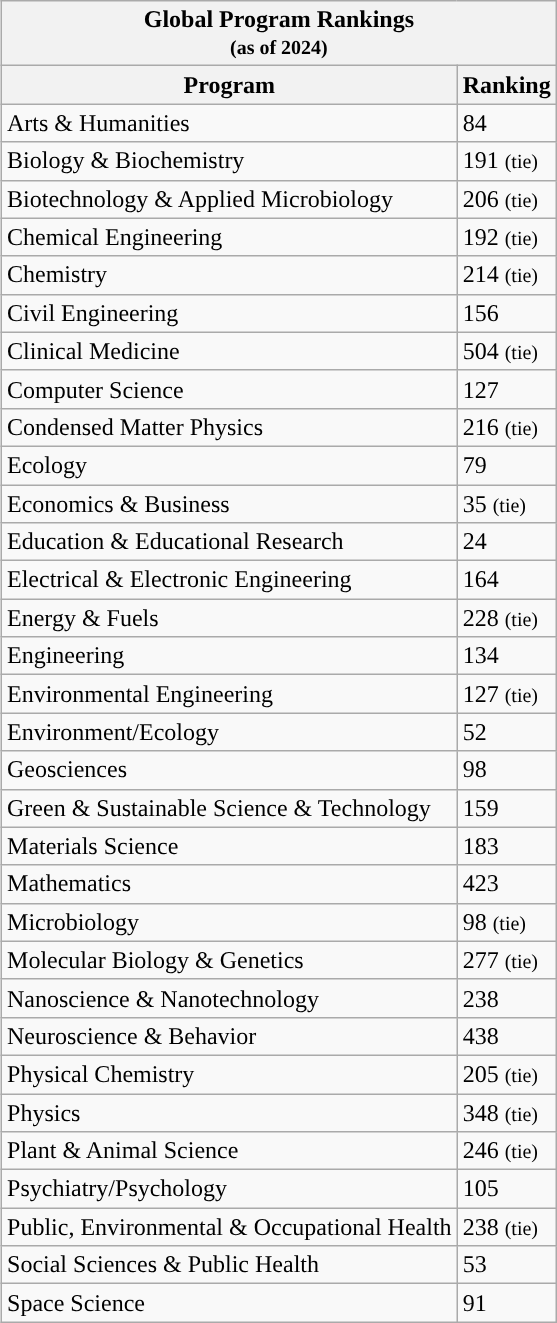<table class="wikitable sortable collapsible collapsed" style="float:right" "text-align:center">
<tr>
<th colspan=4>Global Program Rankings<br><small>(as of 2024)</small></th>
</tr>
<tr>
<th>Program</th>
<th>Ranking</th>
</tr>
<tr>
<td>Arts & Humanities</td>
<td>84</td>
</tr>
<tr>
<td>Biology & Biochemistry</td>
<td>191 <small>(tie)</small></td>
</tr>
<tr>
<td>Biotechnology & Applied Microbiology</td>
<td>206 <small>(tie)</small></td>
</tr>
<tr>
<td>Chemical Engineering</td>
<td>192 <small>(tie)</small></td>
</tr>
<tr>
<td>Chemistry</td>
<td>214 <small>(tie)</small></td>
</tr>
<tr>
<td>Civil Engineering</td>
<td>156</td>
</tr>
<tr>
<td>Clinical Medicine</td>
<td>504 <small>(tie)</small></td>
</tr>
<tr>
<td>Computer Science</td>
<td>127</td>
</tr>
<tr>
<td>Condensed Matter Physics</td>
<td>216 <small>(tie)</small></td>
</tr>
<tr>
<td>Ecology</td>
<td>79</td>
</tr>
<tr>
<td>Economics & Business</td>
<td>35 <small>(tie)</small></td>
</tr>
<tr>
<td>Education & Educational Research</td>
<td>24</td>
</tr>
<tr>
<td>Electrical & Electronic Engineering</td>
<td>164</td>
</tr>
<tr>
<td>Energy & Fuels</td>
<td>228 <small>(tie)</small></td>
</tr>
<tr>
<td>Engineering</td>
<td>134</td>
</tr>
<tr>
<td>Environmental Engineering</td>
<td>127 <small>(tie)</small></td>
</tr>
<tr>
<td>Environment/Ecology</td>
<td>52</td>
</tr>
<tr>
<td>Geosciences</td>
<td>98</td>
</tr>
<tr>
<td>Green & Sustainable Science & Technology</td>
<td>159</td>
</tr>
<tr>
<td>Materials Science</td>
<td>183</td>
</tr>
<tr>
<td>Mathematics</td>
<td>423</td>
</tr>
<tr>
<td>Microbiology</td>
<td>98 <small>(tie)</small></td>
</tr>
<tr>
<td>Molecular Biology & Genetics</td>
<td>277 <small>(tie)</small></td>
</tr>
<tr>
<td>Nanoscience & Nanotechnology</td>
<td>238</td>
</tr>
<tr>
<td>Neuroscience & Behavior</td>
<td>438</td>
</tr>
<tr>
<td>Physical Chemistry</td>
<td>205 <small>(tie)</small></td>
</tr>
<tr>
<td>Physics</td>
<td>348 <small>(tie)</small></td>
</tr>
<tr>
<td>Plant & Animal Science</td>
<td>246 <small>(tie)</small></td>
</tr>
<tr>
<td>Psychiatry/Psychology</td>
<td>105</td>
</tr>
<tr>
<td>Public, Environmental & Occupational Health</td>
<td>238 <small>(tie)</small></td>
</tr>
<tr>
<td>Social Sciences & Public Health</td>
<td>53</td>
</tr>
<tr>
<td>Space Science</td>
<td>91</td>
</tr>
</table>
